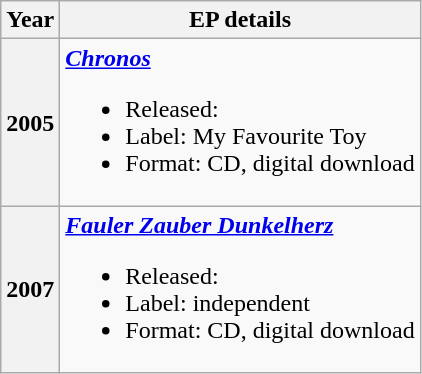<table class="wikitable plainrowheaders" style="text-align:center;">
<tr>
<th>Year</th>
<th>EP details</th>
</tr>
<tr>
<th scope="row">2005</th>
<td align=left><strong><em><a href='#'>Chronos</a></em></strong><br><ul><li>Released: </li><li>Label: My Favourite Toy</li><li>Format: CD, digital download</li></ul></td>
</tr>
<tr>
<th scope="row">2007</th>
<td align=left><strong><em><a href='#'>Fauler Zauber Dunkelherz</a></em></strong><br><ul><li>Released: </li><li>Label: independent</li><li>Format: CD, digital download</li></ul></td>
</tr>
</table>
